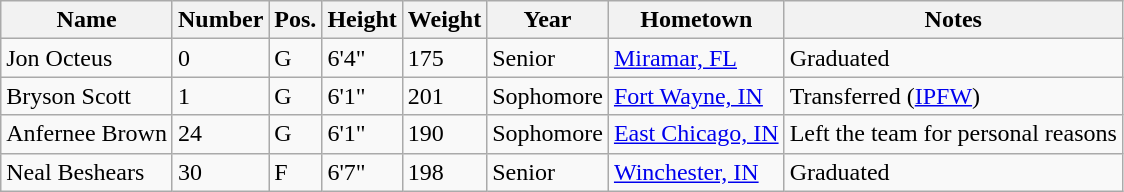<table class="wikitable sortable" border="1">
<tr>
<th>Name</th>
<th>Number</th>
<th>Pos.</th>
<th>Height</th>
<th>Weight</th>
<th>Year</th>
<th>Hometown</th>
<th class="unsortable">Notes</th>
</tr>
<tr>
<td>Jon Octeus</td>
<td>0</td>
<td>G</td>
<td>6'4"</td>
<td>175</td>
<td>Senior</td>
<td><a href='#'>Miramar, FL</a></td>
<td>Graduated</td>
</tr>
<tr>
<td>Bryson Scott</td>
<td>1</td>
<td>G</td>
<td>6'1"</td>
<td>201</td>
<td>Sophomore</td>
<td><a href='#'>Fort Wayne, IN</a></td>
<td>Transferred (<a href='#'>IPFW</a>)</td>
</tr>
<tr>
<td>Anfernee Brown</td>
<td>24</td>
<td>G</td>
<td>6'1"</td>
<td>190</td>
<td>Sophomore</td>
<td><a href='#'>East Chicago, IN</a></td>
<td>Left the team for personal reasons</td>
</tr>
<tr>
<td>Neal Beshears</td>
<td>30</td>
<td>F</td>
<td>6'7"</td>
<td>198</td>
<td>Senior</td>
<td><a href='#'>Winchester, IN</a></td>
<td>Graduated</td>
</tr>
</table>
